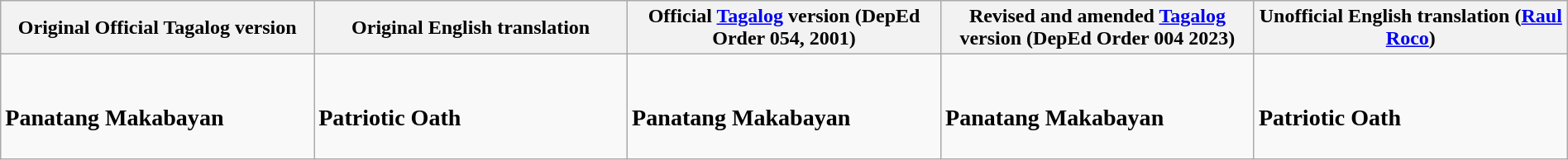<table class="wikitable" style="margin: 1em auto 1em auto;">
<tr>
<th style="width:20 %;">Original Official Tagalog version</th>
<th style="width:20%;">Original English translation</th>
<th style="width:20%;">Official <a href='#'>Tagalog</a> version (DepEd Order 054,  2001)</th>
<th style="width:20%;">Revised and amended <a href='#'>Tagalog</a> version (DepEd Order 004  2023)</th>
<th style="width:20%;">Unofficial English translation (<a href='#'>Raul Roco</a>)</th>
</tr>
<tr style="vertical-align: top;">
<td><br><h3>Panatang Makabayan</h3></td>
<td><br><h3>Patriotic Oath</h3></td>
<td><br><h3>Panatang Makabayan</h3></td>
<td><br><h3>Panatang Makabayan</h3></td>
<td><br><h3>Patriotic Oath</h3></td>
</tr>
</table>
